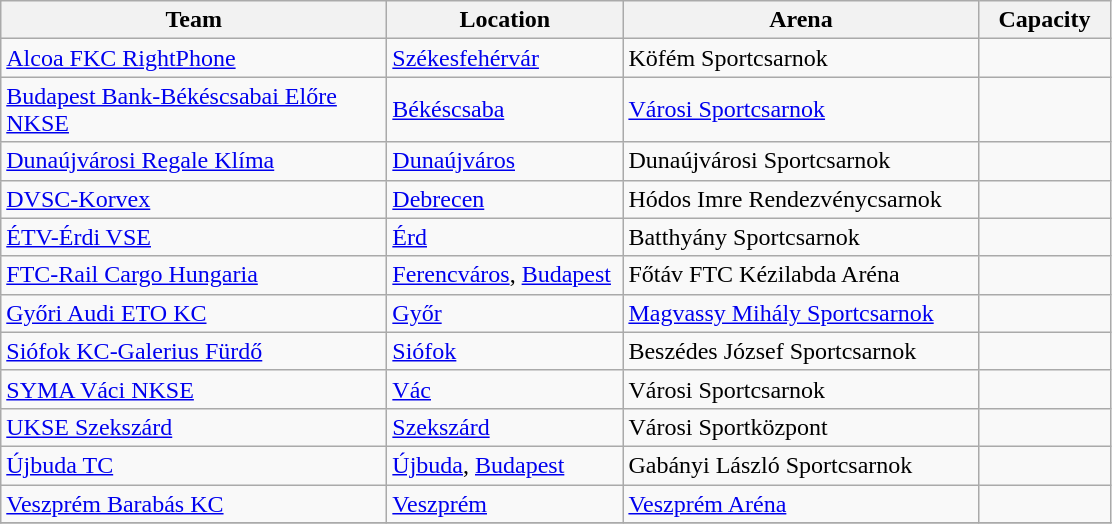<table class="wikitable sortable" style="text-align: left;">
<tr>
<th class="unsortable">Team</th>
<th class="unsortable">Location</th>
<th class="unsortable">Arena</th>
<th align="center">Capacity</th>
</tr>
<tr>
<td width="250"><a href='#'>Alcoa FKC RightPhone</a></td>
<td width="150"><a href='#'>Székesfehérvár</a></td>
<td width="230">Köfém Sportcsarnok</td>
<td width="80" align="center"></td>
</tr>
<tr>
<td><a href='#'>Budapest Bank-Békéscsabai Előre NKSE</a></td>
<td><a href='#'>Békéscsaba</a></td>
<td><a href='#'>Városi Sportcsarnok</a></td>
<td align="center"></td>
</tr>
<tr>
<td><a href='#'>Dunaújvárosi Regale Klíma</a></td>
<td><a href='#'>Dunaújváros</a></td>
<td>Dunaújvárosi Sportcsarnok</td>
<td align="center"></td>
</tr>
<tr>
<td><a href='#'>DVSC-Korvex</a></td>
<td><a href='#'>Debrecen</a></td>
<td>Hódos Imre Rendezvénycsarnok</td>
<td align="center"></td>
</tr>
<tr>
<td><a href='#'>ÉTV-Érdi VSE</a></td>
<td><a href='#'>Érd</a></td>
<td>Batthyány Sportcsarnok</td>
<td align="center"></td>
</tr>
<tr>
<td><a href='#'>FTC-Rail Cargo Hungaria</a></td>
<td><a href='#'>Ferencváros</a>, <a href='#'>Budapest</a></td>
<td>Főtáv FTC Kézilabda Aréna</td>
<td align="center"></td>
</tr>
<tr>
<td><a href='#'>Győri Audi ETO KC</a></td>
<td><a href='#'>Győr</a></td>
<td><a href='#'>Magvassy Mihály Sportcsarnok</a></td>
<td align="center"></td>
</tr>
<tr>
<td><a href='#'>Siófok KC-Galerius Fürdő</a></td>
<td><a href='#'>Siófok</a></td>
<td>Beszédes József Sportcsarnok</td>
<td align="center"></td>
</tr>
<tr>
<td><a href='#'>SYMA Váci NKSE</a></td>
<td><a href='#'>Vác</a></td>
<td>Városi Sportcsarnok</td>
<td align="center"></td>
</tr>
<tr>
<td><a href='#'>UKSE Szekszárd</a></td>
<td><a href='#'>Szekszárd</a></td>
<td>Városi Sportközpont</td>
<td align="center"></td>
</tr>
<tr>
<td><a href='#'>Újbuda TC</a></td>
<td><a href='#'>Újbuda</a>, <a href='#'>Budapest</a></td>
<td>Gabányi László Sportcsarnok</td>
<td align="center"></td>
</tr>
<tr>
<td><a href='#'>Veszprém Barabás KC</a></td>
<td><a href='#'>Veszprém</a></td>
<td><a href='#'>Veszprém Aréna</a></td>
<td align="center"></td>
</tr>
<tr>
</tr>
</table>
